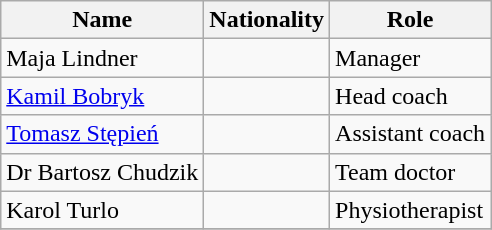<table class="wikitable">
<tr>
<th>Name</th>
<th>Nationality</th>
<th>Role</th>
</tr>
<tr>
<td>Maja Lindner</td>
<td></td>
<td>Manager</td>
</tr>
<tr>
<td><a href='#'>Kamil Bobryk</a></td>
<td></td>
<td>Head coach</td>
</tr>
<tr>
<td><a href='#'>Tomasz Stępień</a></td>
<td></td>
<td>Assistant coach</td>
</tr>
<tr>
<td>Dr Bartosz Chudzik</td>
<td></td>
<td>Team doctor</td>
</tr>
<tr>
<td>Karol Turlo</td>
<td></td>
<td>Physiotherapist</td>
</tr>
<tr>
</tr>
</table>
